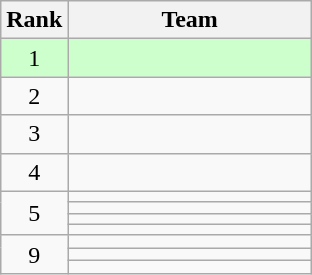<table class="wikitable" style="text-align: center;">
<tr>
<th>Rank</th>
<th width=155>Team</th>
</tr>
<tr bgcolor=#cfc>
<td>1</td>
<td align=left></td>
</tr>
<tr>
<td>2</td>
<td align=left></td>
</tr>
<tr>
<td>3</td>
<td align=left></td>
</tr>
<tr>
<td>4</td>
<td align=left></td>
</tr>
<tr>
<td rowspan="4">5</td>
<td align=left></td>
</tr>
<tr>
<td align=left></td>
</tr>
<tr>
<td align=left></td>
</tr>
<tr>
<td align=left></td>
</tr>
<tr>
<td rowspan="3">9</td>
<td align=left></td>
</tr>
<tr>
<td align=left></td>
</tr>
<tr>
<td align=left></td>
</tr>
</table>
